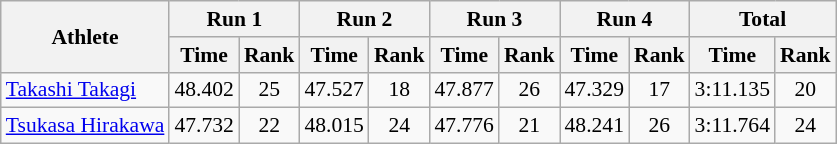<table class="wikitable" border="1" style="font-size:90%">
<tr>
<th rowspan="2">Athlete</th>
<th colspan="2">Run 1</th>
<th colspan="2">Run 2</th>
<th colspan="2">Run 3</th>
<th colspan="2">Run 4</th>
<th colspan="2">Total</th>
</tr>
<tr>
<th>Time</th>
<th>Rank</th>
<th>Time</th>
<th>Rank</th>
<th>Time</th>
<th>Rank</th>
<th>Time</th>
<th>Rank</th>
<th>Time</th>
<th>Rank</th>
</tr>
<tr>
<td><a href='#'>Takashi Takagi</a></td>
<td align="center">48.402</td>
<td align="center">25</td>
<td align="center">47.527</td>
<td align="center">18</td>
<td align="center">47.877</td>
<td align="center">26</td>
<td align="center">47.329</td>
<td align="center">17</td>
<td align="center">3:11.135</td>
<td align="center">20</td>
</tr>
<tr>
<td><a href='#'>Tsukasa Hirakawa</a></td>
<td align="center">47.732</td>
<td align="center">22</td>
<td align="center">48.015</td>
<td align="center">24</td>
<td align="center">47.776</td>
<td align="center">21</td>
<td align="center">48.241</td>
<td align="center">26</td>
<td align="center">3:11.764</td>
<td align="center">24</td>
</tr>
</table>
